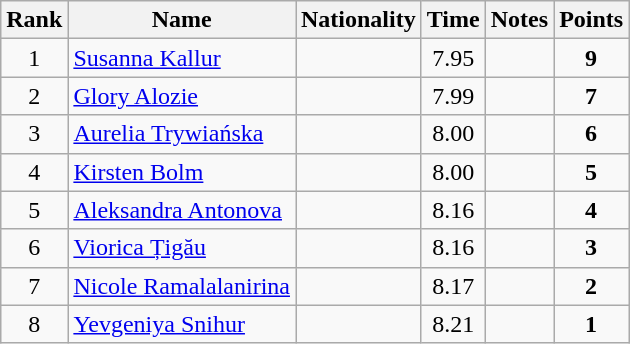<table class="wikitable sortable" style="text-align:center">
<tr>
<th>Rank</th>
<th>Name</th>
<th>Nationality</th>
<th>Time</th>
<th>Notes</th>
<th>Points</th>
</tr>
<tr>
<td>1</td>
<td align=left><a href='#'>Susanna Kallur</a></td>
<td align=left></td>
<td>7.95</td>
<td></td>
<td><strong>9</strong></td>
</tr>
<tr>
<td>2</td>
<td align=left><a href='#'>Glory Alozie</a></td>
<td align=left></td>
<td>7.99</td>
<td></td>
<td><strong>7</strong></td>
</tr>
<tr>
<td>3</td>
<td align=left><a href='#'>Aurelia Trywiańska</a></td>
<td align=left></td>
<td>8.00</td>
<td></td>
<td><strong>6</strong></td>
</tr>
<tr>
<td>4</td>
<td align=left><a href='#'>Kirsten Bolm</a></td>
<td align=left></td>
<td>8.00</td>
<td></td>
<td><strong>5</strong></td>
</tr>
<tr>
<td>5</td>
<td align=left><a href='#'>Aleksandra Antonova</a></td>
<td align=left></td>
<td>8.16</td>
<td></td>
<td><strong>4</strong></td>
</tr>
<tr>
<td>6</td>
<td align=left><a href='#'>Viorica Țigău</a></td>
<td align=left></td>
<td>8.16</td>
<td></td>
<td><strong>3</strong></td>
</tr>
<tr>
<td>7</td>
<td align=left><a href='#'>Nicole Ramalalanirina</a></td>
<td align=left></td>
<td>8.17</td>
<td></td>
<td><strong>2</strong></td>
</tr>
<tr>
<td>8</td>
<td align=left><a href='#'>Yevgeniya Snihur</a></td>
<td align=left></td>
<td>8.21</td>
<td></td>
<td><strong>1</strong></td>
</tr>
</table>
